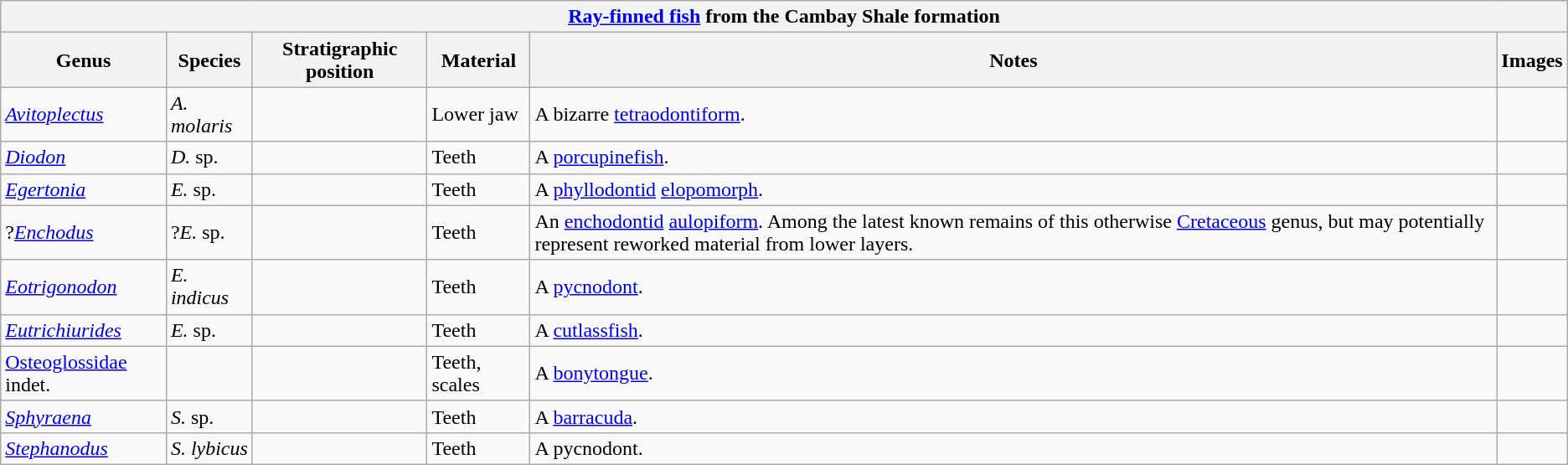<table class="wikitable" align="center">
<tr>
<th colspan="8" align="center"><strong><a href='#'>Ray-finned fish</a> from the Cambay Shale formation</strong></th>
</tr>
<tr>
<th>Genus</th>
<th>Species</th>
<th>Stratigraphic position</th>
<th>Material</th>
<th>Notes</th>
<th>Images</th>
</tr>
<tr>
<td><em><a href='#'>Avitoplectus</a></em></td>
<td><em>A. molaris</em></td>
<td></td>
<td>Lower jaw</td>
<td>A bizarre <a href='#'>tetraodontiform</a>.</td>
<td></td>
</tr>
<tr>
<td><em><a href='#'>Diodon</a></em></td>
<td><em>D.</em> sp.</td>
<td></td>
<td>Teeth</td>
<td>A <a href='#'>porcupinefish</a>.</td>
<td></td>
</tr>
<tr>
<td><em><a href='#'>Egertonia</a></em></td>
<td><em>E.</em> sp.</td>
<td></td>
<td>Teeth</td>
<td>A <a href='#'>phyllodontid</a> <a href='#'>elopomorph</a>.</td>
<td></td>
</tr>
<tr>
<td>?<em><a href='#'>Enchodus</a></em></td>
<td>?<em>E.</em> sp.</td>
<td></td>
<td>Teeth</td>
<td>An <a href='#'>enchodontid</a> <a href='#'>aulopiform</a>. Among the latest known remains of this otherwise <a href='#'>Cretaceous</a> genus, but may potentially represent reworked material from lower layers.</td>
<td></td>
</tr>
<tr>
<td><em><a href='#'>Eotrigonodon</a></em></td>
<td><em>E. indicus</em></td>
<td></td>
<td>Teeth</td>
<td>A <a href='#'>pycnodont</a>.</td>
<td></td>
</tr>
<tr>
<td><em><a href='#'>Eutrichiurides</a></em></td>
<td><em>E.</em> sp.</td>
<td></td>
<td>Teeth</td>
<td>A <a href='#'>cutlassfish</a>.</td>
<td></td>
</tr>
<tr>
<td><a href='#'>Osteoglossidae</a> indet.</td>
<td></td>
<td></td>
<td>Teeth, scales</td>
<td>A <a href='#'>bonytongue</a>.</td>
<td></td>
</tr>
<tr>
<td><em><a href='#'>Sphyraena</a></em></td>
<td><em>S.</em> sp.</td>
<td></td>
<td>Teeth</td>
<td>A <a href='#'>barracuda</a>.</td>
<td></td>
</tr>
<tr>
<td><em><a href='#'>Stephanodus</a></em></td>
<td><em>S. lybicus</em></td>
<td></td>
<td>Teeth</td>
<td>A pycnodont.</td>
<td></td>
</tr>
</table>
